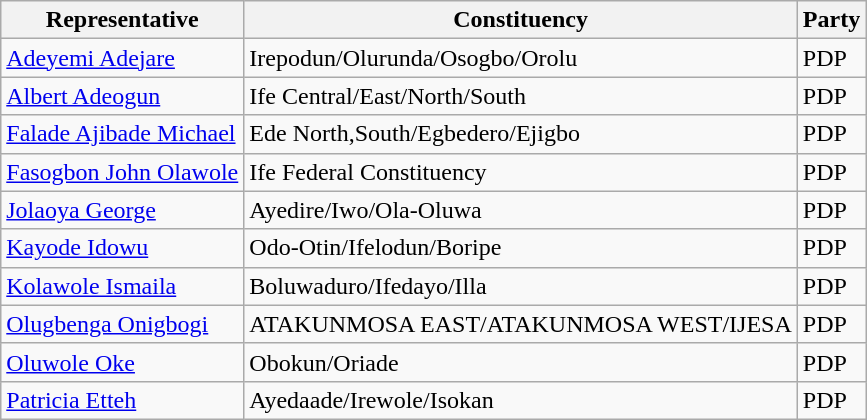<table class="wikitable" border="1">
<tr>
<th>Representative</th>
<th>Constituency</th>
<th>Party</th>
</tr>
<tr>
<td><a href='#'>Adeyemi Adejare</a></td>
<td>Irepodun/Olurunda/Osogbo/Orolu</td>
<td>PDP</td>
</tr>
<tr>
<td><a href='#'>Albert Adeogun</a></td>
<td>Ife Central/East/North/South</td>
<td>PDP</td>
</tr>
<tr>
<td><a href='#'>Falade Ajibade Michael</a></td>
<td>Ede North,South/Egbedero/Ejigbo</td>
<td>PDP</td>
</tr>
<tr>
<td><a href='#'>Fasogbon John Olawole</a></td>
<td>Ife Federal Constituency</td>
<td>PDP</td>
</tr>
<tr>
<td><a href='#'>Jolaoya George</a></td>
<td>Ayedire/Iwo/Ola-Oluwa</td>
<td>PDP</td>
</tr>
<tr>
<td><a href='#'>Kayode Idowu</a></td>
<td>Odo-Otin/Ifelodun/Boripe</td>
<td>PDP</td>
</tr>
<tr>
<td><a href='#'>Kolawole Ismaila</a></td>
<td>Boluwaduro/Ifedayo/Illa</td>
<td>PDP</td>
</tr>
<tr>
<td><a href='#'>Olugbenga Onigbogi</a></td>
<td>ATAKUNMOSA EAST/ATAKUNMOSA WEST/IJESA</td>
<td>PDP</td>
</tr>
<tr>
<td><a href='#'>Oluwole Oke</a></td>
<td>Obokun/Oriade</td>
<td>PDP</td>
</tr>
<tr>
<td><a href='#'>Patricia Etteh</a></td>
<td>Ayedaade/Irewole/Isokan</td>
<td>PDP</td>
</tr>
</table>
